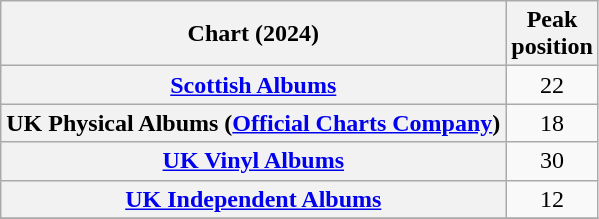<table class="wikitable sortable plainrowheaders" style="text-align:center">
<tr>
<th scope="col">Chart (2024)</th>
<th scope="col">Peak<br>position</th>
</tr>
<tr>
<th scope="row"><a href='#'>Scottish Albums</a></th>
<td>22</td>
</tr>
<tr>
<th scope="row">UK Physical Albums (<a href='#'>Official Charts Company</a>)</th>
<td>18</td>
</tr>
<tr>
<th scope="row"><a href='#'>UK Vinyl Albums</a></th>
<td>30</td>
</tr>
<tr>
<th scope="row"><a href='#'>UK Independent Albums</a></th>
<td>12</td>
</tr>
<tr>
</tr>
</table>
